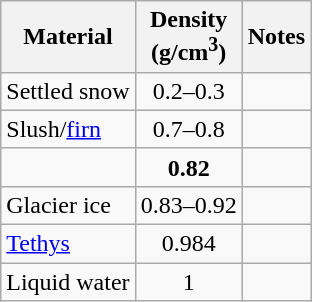<table class="wikitable" style="text-align: center;">
<tr>
<th>Material</th>
<th>Density<br>(g/cm<sup>3</sup>)</th>
<th>Notes</th>
</tr>
<tr>
<td align=left>Settled snow</td>
<td>0.2–0.3</td>
<td></td>
</tr>
<tr>
<td align=left>Slush/<a href='#'>firn</a></td>
<td>0.7–0.8</td>
<td></td>
</tr>
<tr>
<td align=left><strong></strong></td>
<td><strong>0.82</strong></td>
<td></td>
</tr>
<tr>
<td align=left>Glacier ice</td>
<td>0.83–0.92</td>
<td></td>
</tr>
<tr>
<td align=left><a href='#'>Tethys</a></td>
<td>0.984</td>
<td></td>
</tr>
<tr>
<td align=left>Liquid water</td>
<td>1</td>
<td></td>
</tr>
</table>
